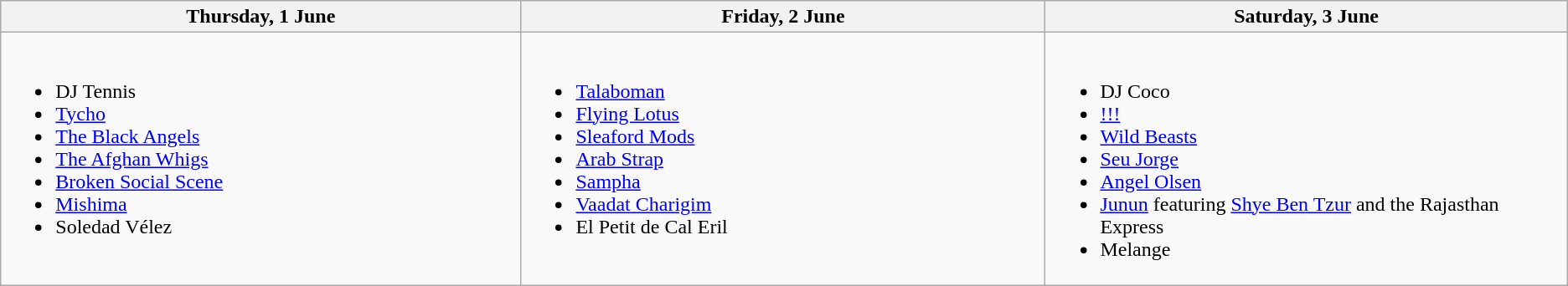<table class="wikitable">
<tr>
<th width="500">Thursday, 1 June</th>
<th width="500">Friday, 2 June</th>
<th width="500">Saturday, 3 June</th>
</tr>
<tr valign="top">
<td><br><ul><li>DJ Tennis</li><li><a href='#'>Tycho</a></li><li><a href='#'>The Black Angels</a></li><li><a href='#'>The Afghan Whigs</a></li><li><a href='#'>Broken Social Scene</a></li><li><a href='#'>Mishima</a></li><li>Soledad Vélez</li></ul></td>
<td><br><ul><li><a href='#'>Talaboman</a></li><li><a href='#'>Flying Lotus</a></li><li><a href='#'>Sleaford Mods</a></li><li><a href='#'>Arab Strap</a></li><li><a href='#'>Sampha</a></li><li><a href='#'>Vaadat Charigim</a></li><li>El Petit de Cal Eril</li></ul></td>
<td><br><ul><li>DJ Coco</li><li><a href='#'>!!!</a></li><li><a href='#'>Wild Beasts</a></li><li><a href='#'>Seu Jorge</a></li><li><a href='#'>Angel Olsen</a></li><li><a href='#'>Junun</a> featuring <a href='#'>Shye Ben Tzur</a> and the Rajasthan Express</li><li>Melange</li></ul></td>
</tr>
</table>
